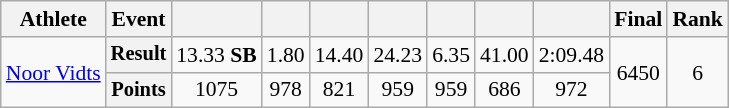<table class=wikitable style=font-size:90%>
<tr>
<th>Athlete</th>
<th>Event</th>
<th></th>
<th></th>
<th></th>
<th></th>
<th></th>
<th></th>
<th></th>
<th>Final</th>
<th>Rank</th>
</tr>
<tr align=center>
<td rowspan=2 align=left><a href='#'>Noor Vidts</a></td>
<th style=font-size:95%>Result</th>
<td>13.33 <strong>SB</strong></td>
<td>1.80</td>
<td>14.40</td>
<td>24.23</td>
<td>6.35</td>
<td>41.00</td>
<td>2:09.48</td>
<td rowspan=2>6450</td>
<td rowspan=2>6</td>
</tr>
<tr align=center>
<th style=font-size:95%>Points</th>
<td>1075</td>
<td>978</td>
<td>821</td>
<td>959</td>
<td>959</td>
<td>686</td>
<td>972</td>
</tr>
</table>
